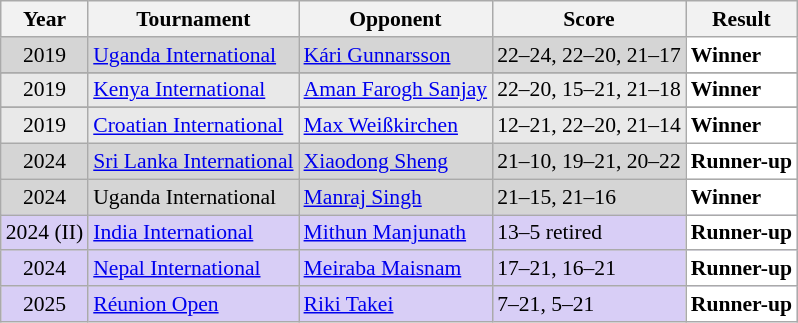<table class="sortable wikitable" style="font-size: 90%;">
<tr>
<th>Year</th>
<th>Tournament</th>
<th>Opponent</th>
<th>Score</th>
<th>Result</th>
</tr>
<tr style="background:#D5D5D5">
<td align="center">2019</td>
<td align="left"><a href='#'>Uganda International</a></td>
<td align="left"> <a href='#'>Kári Gunnarsson</a></td>
<td align="left">22–24, 22–20, 21–17</td>
<td style="text-align:left; background:white"> <strong>Winner</strong></td>
</tr>
<tr>
</tr>
<tr style="background:#E9E9E9">
<td align="center">2019</td>
<td align="left"><a href='#'>Kenya International</a></td>
<td align="left"> <a href='#'>Aman Farogh Sanjay</a></td>
<td align="left">22–20, 15–21, 21–18</td>
<td style="text-align:left; background:white"> <strong>Winner</strong></td>
</tr>
<tr>
</tr>
<tr style="background:#E9E9E9">
<td align="center">2019</td>
<td align="left"><a href='#'>Croatian International</a></td>
<td align="left"> <a href='#'>Max Weißkirchen</a></td>
<td align="left">12–21, 22–20, 21–14</td>
<td style="text-align:left; background:white"> <strong>Winner</strong></td>
</tr>
<tr style="background:#D5D5D5">
<td align="center">2024</td>
<td align="left"><a href='#'>Sri Lanka International</a></td>
<td align="left"> <a href='#'>Xiaodong Sheng</a></td>
<td align="left">21–10, 19–21, 20–22</td>
<td style="text-align:left; background:white"> <strong>Runner-up</strong></td>
</tr>
<tr style="background:#D5D5D5">
<td align="center">2024</td>
<td align="left">Uganda International</td>
<td align="left"> <a href='#'>Manraj Singh</a></td>
<td align="left">21–15, 21–16</td>
<td style="text-align:left; background:white"> <strong>Winner</strong></td>
</tr>
<tr style="background:#D8CEF6">
<td align="center">2024 (II)</td>
<td align="left"><a href='#'>India International</a></td>
<td align="left"> <a href='#'>Mithun Manjunath</a></td>
<td align="left">13–5 retired</td>
<td style="text-align:left; background:white"> <strong>Runner-up</strong></td>
</tr>
<tr style="background:#D8CEF6">
<td align="center">2024</td>
<td align="left"><a href='#'>Nepal International</a></td>
<td align="left"> <a href='#'>Meiraba Maisnam</a></td>
<td align="left">17–21, 16–21</td>
<td style="text-align:left; background:white"> <strong>Runner-up</strong></td>
</tr>
<tr style="background:#D8CEF6">
<td align="center">2025</td>
<td align="left"><a href='#'>Réunion Open</a></td>
<td align="left"> <a href='#'>Riki Takei</a></td>
<td align="left">7–21, 5–21</td>
<td style="text-align:left; background:white"> <strong>Runner-up</strong></td>
</tr>
</table>
